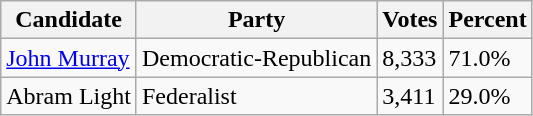<table class=wikitable>
<tr>
<th>Candidate</th>
<th>Party</th>
<th>Votes</th>
<th>Percent</th>
</tr>
<tr>
<td><a href='#'>John Murray</a></td>
<td>Democratic-Republican</td>
<td>8,333</td>
<td>71.0%</td>
</tr>
<tr>
<td>Abram Light</td>
<td>Federalist</td>
<td>3,411</td>
<td>29.0%</td>
</tr>
</table>
